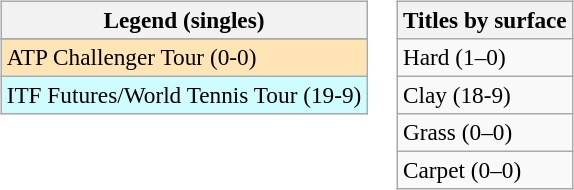<table>
<tr valign=top>
<td><br><table class=wikitable style=font-size:97%>
<tr>
<th>Legend (singles)</th>
</tr>
<tr bgcolor=e5d1cb>
</tr>
<tr bgcolor=moccasin>
<td>ATP Challenger Tour (0-0)</td>
</tr>
<tr bgcolor=cffcff>
<td>ITF Futures/World Tennis Tour (19-9)</td>
</tr>
</table>
</td>
<td><br><table class=wikitable style=font-size:97%>
<tr>
<th>Titles by surface</th>
</tr>
<tr>
<td>Hard (1–0)</td>
</tr>
<tr>
<td>Clay (18-9)</td>
</tr>
<tr>
<td>Grass (0–0)</td>
</tr>
<tr>
<td>Carpet (0–0)</td>
</tr>
</table>
</td>
</tr>
</table>
